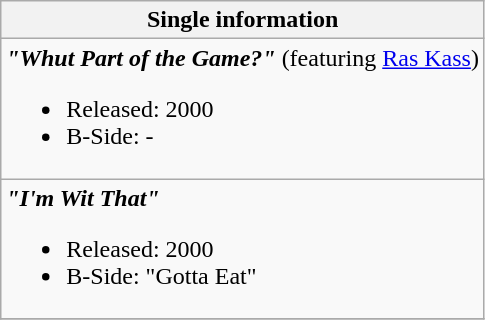<table class="wikitable">
<tr>
<th>Single information</th>
</tr>
<tr>
<td><strong><em>"Whut Part of the Game?"</em></strong> (featuring <a href='#'>Ras Kass</a>)<br><ul><li>Released: 2000</li><li>B-Side: -</li></ul></td>
</tr>
<tr>
<td><strong><em>"I'm Wit That"</em></strong><br><ul><li>Released: 2000</li><li>B-Side: "Gotta Eat"</li></ul></td>
</tr>
<tr>
</tr>
</table>
